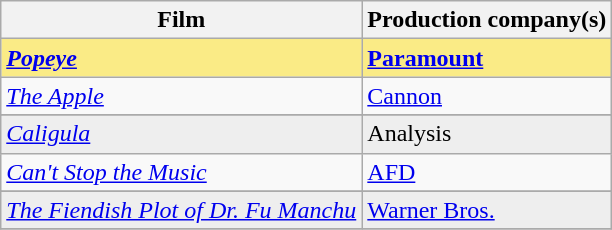<table class="wikitable">
<tr>
<th>Film</th>
<th>Production company(s)</th>
</tr>
<tr style="background:#faeb86">
<td><strong><em><a href='#'>Popeye</a></em></strong></td>
<td><strong><a href='#'>Paramount</a></strong></td>
</tr>
<tr>
<td><em><a href='#'>The Apple</a></em></td>
<td><a href='#'>Cannon</a></td>
</tr>
<tr>
</tr>
<tr style="background:#eee;">
<td><em><a href='#'>Caligula</a></em></td>
<td>Analysis</td>
</tr>
<tr>
<td><em><a href='#'>Can't Stop the Music</a></em></td>
<td><a href='#'>AFD</a></td>
</tr>
<tr>
</tr>
<tr style="background:#eee;">
<td><em><a href='#'>The Fiendish Plot of Dr. Fu Manchu</a></em></td>
<td><a href='#'>Warner Bros.</a></td>
</tr>
<tr>
</tr>
</table>
